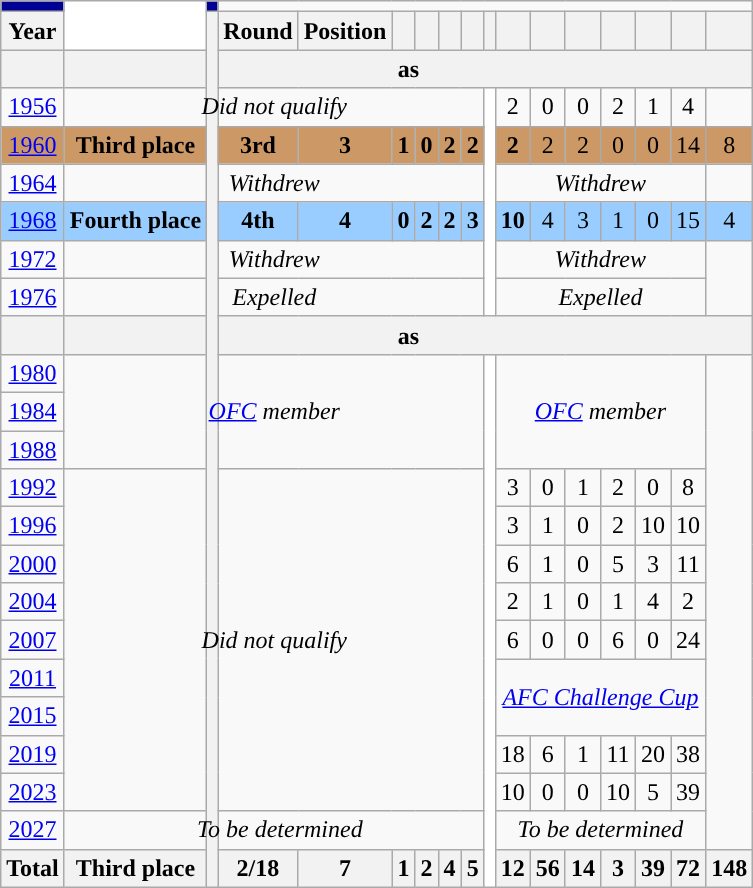<table class="wikitable" style="text-align:center;">
<tr style="color:white;">
<th style="background:#000095; "></th>
<th style=";background:white" rowspan="2"></th>
<th style="background:#000095; "></th>
</tr>
<tr>
<th>Year</th>
<th rowspan=30></th>
<th>Round</th>
<th>Position</th>
<th></th>
<th></th>
<th></th>
<th></th>
<th></th>
<th></th>
<th></th>
<th></th>
<th></th>
<th></th>
<th></th>
<th></th>
</tr>
<tr>
<th></th>
<th colspan=16>as <strong></strong></th>
</tr>
<tr>
<td> <a href='#'>1956</a></td>
<td colspan=8><em>Did not qualify</em></td>
<th style="background:white" rowspan="6"></th>
<td>2</td>
<td>0</td>
<td>0</td>
<td>2</td>
<td>1</td>
<td>4</td>
</tr>
<tr style="background:#c96;">
<td> <a href='#'>1960</a></td>
<td><strong>Third place</strong></td>
<td><strong>3rd</strong></td>
<td><strong>3</strong></td>
<td><strong>1</strong></td>
<td><strong>0</strong></td>
<td><strong>2</strong></td>
<td><strong>2</strong></td>
<td><strong>2</strong></td>
<td>2</td>
<td>2</td>
<td>0</td>
<td>0</td>
<td>14</td>
<td>8</td>
</tr>
<tr>
<td> <a href='#'>1964</a></td>
<td colspan=8><em>Withdrew</em></td>
<td colspan=6><em>Withdrew</em></td>
</tr>
<tr style="background:#9acdff">
<td> <a href='#'>1968</a></td>
<td><strong>Fourth place</strong></td>
<td><strong>4th</strong></td>
<td><strong>4</strong></td>
<td><strong>0</strong></td>
<td><strong>2</strong></td>
<td><strong>2</strong></td>
<td><strong>3</strong></td>
<td><strong>10</strong></td>
<td>4</td>
<td>3</td>
<td>1</td>
<td>0</td>
<td>15</td>
<td>4</td>
</tr>
<tr>
<td> <a href='#'>1972</a></td>
<td colspan=8><em>Withdrew</em></td>
<td colspan=6><em>Withdrew</em></td>
</tr>
<tr>
<td> <a href='#'>1976</a></td>
<td colspan=8><em>Expelled</em></td>
<td colspan=6><em>Expelled</em></td>
</tr>
<tr>
<th></th>
<th colspan=16>as <strong> </strong></th>
</tr>
<tr>
<td> <a href='#'>1980</a></td>
<td rowspan=3 colspan=8><em><a href='#'>OFC</a> member</em></td>
<th style="background:white" rowspan="20"></th>
<td rowspan=3 colspan=6><em><a href='#'>OFC</a> member</em></td>
</tr>
<tr>
<td> <a href='#'>1984</a></td>
</tr>
<tr>
<td> <a href='#'>1988</a></td>
</tr>
<tr>
<td> <a href='#'>1992</a></td>
<td rowspan="9" colspan="8"><em>Did not qualify</em></td>
<td>3</td>
<td>0</td>
<td>1</td>
<td>2</td>
<td>0</td>
<td>8</td>
</tr>
<tr>
<td> <a href='#'>1996</a></td>
<td>3</td>
<td>1</td>
<td>0</td>
<td>2</td>
<td>10</td>
<td>10</td>
</tr>
<tr>
<td> <a href='#'>2000</a></td>
<td>6</td>
<td>1</td>
<td>0</td>
<td>5</td>
<td>3</td>
<td>11</td>
</tr>
<tr>
<td> <a href='#'>2004</a></td>
<td>2</td>
<td>1</td>
<td>0</td>
<td>1</td>
<td>4</td>
<td>2</td>
</tr>
<tr>
<td>    <a href='#'>2007</a></td>
<td>6</td>
<td>0</td>
<td>0</td>
<td>6</td>
<td>0</td>
<td>24</td>
</tr>
<tr>
<td> <a href='#'>2011</a></td>
<td colspan=6 rowspan=2><em><a href='#'>AFC Challenge Cup</a></em></td>
</tr>
<tr>
<td> <a href='#'>2015</a></td>
</tr>
<tr>
<td> <a href='#'>2019</a></td>
<td>18</td>
<td>6</td>
<td>1</td>
<td>11</td>
<td>20</td>
<td>38</td>
</tr>
<tr>
<td> <a href='#'>2023</a></td>
<td>10</td>
<td>0</td>
<td>0</td>
<td>10</td>
<td>5</td>
<td>39</td>
</tr>
<tr>
<td> <a href='#'>2027</a></td>
<td colspan="9"><em>To be determined</em></td>
<td colspan=6><em>To be determined</em></td>
</tr>
<tr>
<th><strong>Total</strong></th>
<th><strong>Third place</strong></th>
<th><strong>2/18</strong></th>
<th><strong>7</strong></th>
<th><strong>1</strong></th>
<th><strong>2</strong></th>
<th><strong>4</strong></th>
<th><strong>5</strong></th>
<th><strong>12</strong></th>
<th><strong>56</strong></th>
<th><strong>14</strong></th>
<th><strong>3</strong></th>
<th><strong>39</strong></th>
<th><strong>72</strong></th>
<th><strong>148</strong></th>
</tr>
</table>
